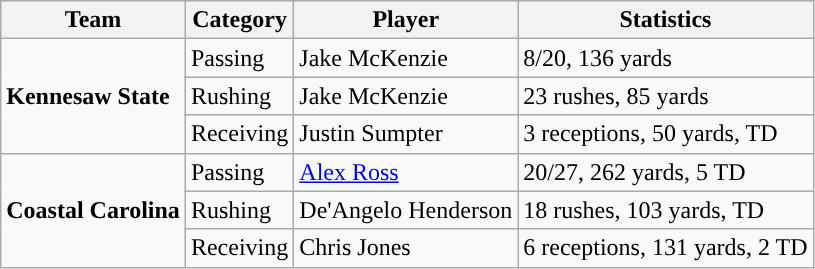<table class="wikitable" style="float: left;">
<tr>
<th>Team</th>
<th>Category</th>
<th>Player</th>
<th>Statistics</th>
</tr>
<tr>
<td rowspan=3><strong>Kennesaw State</strong></td>
<td>Passing</td>
<td>Jake McKenzie</td>
<td>8/20, 136 yards</td>
</tr>
<tr>
<td>Rushing</td>
<td>Jake McKenzie</td>
<td>23 rushes, 85 yards</td>
</tr>
<tr>
<td>Receiving</td>
<td>Justin Sumpter</td>
<td>3 receptions, 50 yards, TD</td>
</tr>
<tr>
<td rowspan=3><strong>Coastal Carolina</strong></td>
<td>Passing</td>
<td><a href='#'>Alex Ross</a></td>
<td>20/27, 262 yards, 5 TD</td>
</tr>
<tr>
<td>Rushing</td>
<td>De'Angelo Henderson</td>
<td>18 rushes, 103 yards, TD</td>
</tr>
<tr>
<td>Receiving</td>
<td>Chris Jones</td>
<td>6 receptions, 131 yards, 2 TD</td>
</tr>
</table>
